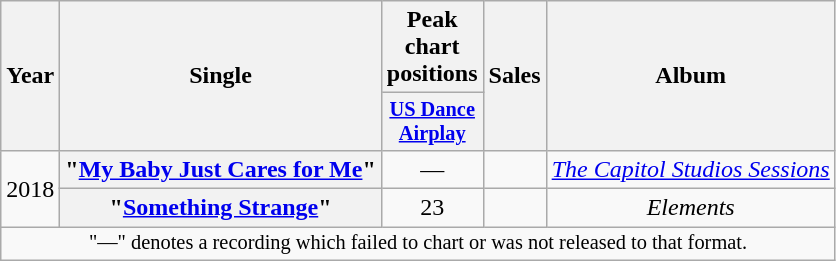<table class="wikitable plainrowheaders" style="text-align:center;">
<tr>
<th scope="col" rowspan="2">Year</th>
<th scope="col" rowspan="2">Single</th>
<th scope="col">Peak chart positions</th>
<th scope="col" rowspan="2">Sales</th>
<th scope="col" rowspan="2">Album</th>
</tr>
<tr>
<th scope="col" style="width:3em;font-size:85%;"><a href='#'>US Dance Airplay</a><br></th>
</tr>
<tr>
<td rowspan="2">2018</td>
<th scope="row">"<a href='#'>My Baby Just Cares for Me</a>"<br></th>
<td>—</td>
<td></td>
<td><em><a href='#'>The Capitol Studios Sessions</a></em></td>
</tr>
<tr>
<th scope="row">"<a href='#'>Something Strange</a>"<br></th>
<td>23</td>
<td></td>
<td><em>Elements</em></td>
</tr>
<tr>
<td colspan="8" style="font-size:85%;">"—" denotes a recording which failed to chart or was not released to that format.</td>
</tr>
</table>
